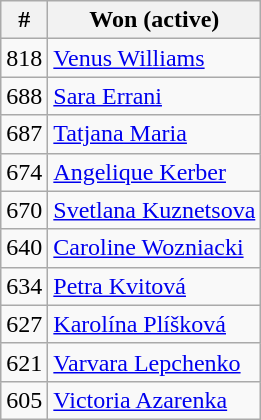<table class=wikitable style=display:inline-table>
<tr>
<th>#</th>
<th>Won (active)</th>
</tr>
<tr>
<td>818</td>
<td> <a href='#'>Venus Williams</a></td>
</tr>
<tr>
<td>688</td>
<td> <a href='#'>Sara Errani</a></td>
</tr>
<tr>
<td>687</td>
<td> <a href='#'>Tatjana Maria</a></td>
</tr>
<tr>
<td>674</td>
<td> <a href='#'>Angelique Kerber</a></td>
</tr>
<tr>
<td>670</td>
<td> <a href='#'>Svetlana Kuznetsova</a></td>
</tr>
<tr>
<td>640</td>
<td> <a href='#'>Caroline Wozniacki</a></td>
</tr>
<tr>
<td>634</td>
<td> <a href='#'>Petra Kvitová</a></td>
</tr>
<tr>
<td>627</td>
<td> <a href='#'>Karolína Plíšková</a></td>
</tr>
<tr>
<td>621</td>
<td> <a href='#'>Varvara Lepchenko</a></td>
</tr>
<tr>
<td>605</td>
<td> <a href='#'>Victoria Azarenka</a></td>
</tr>
</table>
